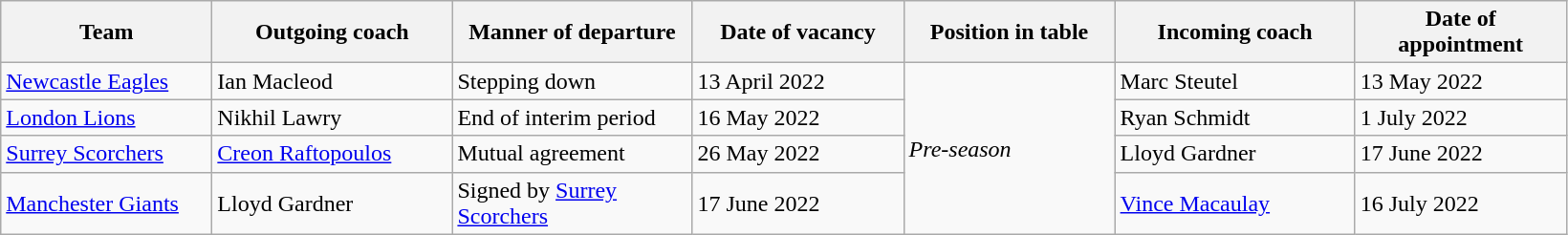<table class="wikitable sortable">
<tr>
<th scope="col" style="width: 140px;">Team</th>
<th scope="col" style="width: 160px;">Outgoing coach</th>
<th scope="col" style="width: 160px;">Manner of departure</th>
<th scope="col" style="width: 140px;">Date of vacancy</th>
<th scope="col" style="width: 140px;">Position in table</th>
<th scope="col" style="width: 160px;">Incoming coach</th>
<th scope="col" style="width: 140px;">Date of appointment</th>
</tr>
<tr>
<td><a href='#'>Newcastle Eagles</a></td>
<td> Ian Macleod</td>
<td>Stepping down</td>
<td>13 April 2022</td>
<td rowspan="4"><em>Pre-season</em></td>
<td> Marc Steutel</td>
<td>13 May 2022</td>
</tr>
<tr>
<td><a href='#'>London Lions</a></td>
<td> Nikhil Lawry</td>
<td>End of interim period</td>
<td>16 May 2022</td>
<td> Ryan Schmidt</td>
<td>1 July 2022</td>
</tr>
<tr>
<td><a href='#'>Surrey Scorchers</a></td>
<td> <a href='#'>Creon Raftopoulos</a></td>
<td>Mutual agreement</td>
<td>26 May 2022</td>
<td> Lloyd Gardner</td>
<td>17 June 2022</td>
</tr>
<tr>
<td><a href='#'>Manchester Giants</a></td>
<td> Lloyd Gardner</td>
<td>Signed by <a href='#'>Surrey Scorchers</a></td>
<td>17 June 2022</td>
<td> <a href='#'>Vince Macaulay</a></td>
<td>16 July 2022</td>
</tr>
</table>
